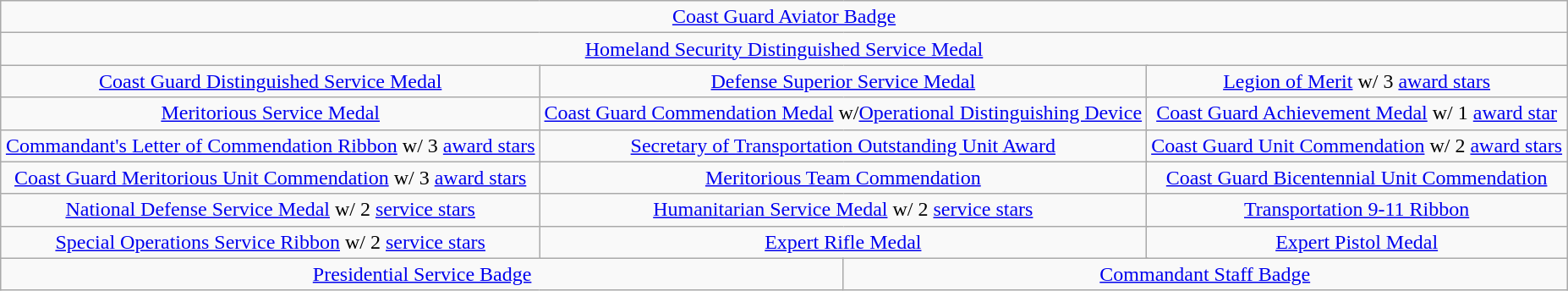<table class="wikitable" style="margin:1em auto; text-align:center;">
<tr>
<td colspan="9"><a href='#'>Coast Guard Aviator Badge</a></td>
</tr>
<tr>
<td colspan="9"><a href='#'>Homeland Security Distinguished Service Medal</a></td>
</tr>
<tr>
<td colspan="3"><a href='#'>Coast Guard Distinguished Service Medal</a></td>
<td colspan="3"><a href='#'>Defense Superior Service Medal</a></td>
<td colspan="3"><a href='#'>Legion of Merit</a> w/ 3 <a href='#'>award stars</a></td>
</tr>
<tr>
<td colspan="3"><a href='#'>Meritorious Service Medal</a></td>
<td colspan="3"><a href='#'>Coast Guard Commendation Medal</a> w/<a href='#'>Operational Distinguishing Device</a></td>
<td colspan="3"><a href='#'>Coast Guard Achievement Medal</a> w/ 1 <a href='#'>award star</a></td>
</tr>
<tr>
<td colspan="3"><a href='#'>Commandant's Letter of Commendation Ribbon</a> w/ 3 <a href='#'>award stars</a></td>
<td colspan="3"><a href='#'>Secretary of Transportation Outstanding Unit Award</a></td>
<td colspan="3"><a href='#'>Coast Guard Unit Commendation</a> w/ 2 <a href='#'>award stars</a></td>
</tr>
<tr>
<td colspan="3"><a href='#'>Coast Guard Meritorious Unit Commendation</a> w/ 3 <a href='#'>award stars</a></td>
<td colspan="3"><a href='#'>Meritorious Team Commendation</a></td>
<td colspan="3"><a href='#'>Coast Guard Bicentennial Unit Commendation</a></td>
</tr>
<tr>
<td colspan="3"><a href='#'>National Defense Service Medal</a> w/ 2 <a href='#'>service stars</a></td>
<td colspan="3"><a href='#'>Humanitarian Service Medal</a> w/ 2 <a href='#'>service stars</a></td>
<td colspan="3"><a href='#'>Transportation 9-11 Ribbon</a></td>
</tr>
<tr>
<td colspan="3"><a href='#'>Special Operations Service Ribbon</a> w/ 2 <a href='#'>service stars</a></td>
<td colspan="3"><a href='#'>Expert Rifle Medal</a></td>
<td colspan="3"><a href='#'>Expert Pistol Medal</a></td>
</tr>
<tr>
<td colspan="4"><a href='#'>Presidential Service Badge</a></td>
<td colspan="4"><a href='#'>Commandant Staff Badge</a></td>
</tr>
</table>
